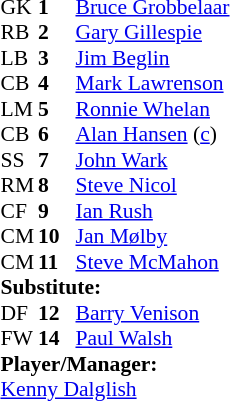<table style="font-size:90%" cellspacing="0" cellpadding="0" align="center">
<tr>
<th width="25"></th>
<th width="25"></th>
</tr>
<tr>
<td>GK</td>
<td><strong>1</strong></td>
<td> <a href='#'>Bruce Grobbelaar</a></td>
</tr>
<tr>
<td>RB</td>
<td><strong>2</strong></td>
<td> <a href='#'>Gary Gillespie</a></td>
</tr>
<tr>
<td>LB</td>
<td><strong>3</strong></td>
<td> <a href='#'>Jim Beglin</a></td>
</tr>
<tr>
<td>CB</td>
<td><strong>4</strong></td>
<td> <a href='#'>Mark Lawrenson</a></td>
</tr>
<tr>
<td>LM</td>
<td><strong>5</strong></td>
<td> <a href='#'>Ronnie Whelan</a></td>
</tr>
<tr>
<td>CB</td>
<td><strong>6</strong></td>
<td> <a href='#'>Alan Hansen</a> (<a href='#'>c</a>)</td>
</tr>
<tr>
<td>SS</td>
<td><strong>7</strong></td>
<td> <a href='#'>John Wark</a></td>
</tr>
<tr>
<td>RM</td>
<td><strong>8</strong></td>
<td> <a href='#'>Steve Nicol</a></td>
<td></td>
<td></td>
</tr>
<tr>
<td>CF</td>
<td><strong>9</strong></td>
<td> <a href='#'>Ian Rush</a></td>
</tr>
<tr>
<td>CM</td>
<td><strong>10</strong></td>
<td> <a href='#'>Jan Mølby</a></td>
</tr>
<tr>
<td>CM</td>
<td><strong>11</strong></td>
<td> <a href='#'>Steve McMahon</a></td>
<td></td>
<td></td>
</tr>
<tr>
<td colspan=4><strong>Substitute:</strong></td>
</tr>
<tr>
<td>DF</td>
<td><strong>12</strong></td>
<td> <a href='#'>Barry Venison</a></td>
<td></td>
<td></td>
</tr>
<tr>
<td>FW</td>
<td><strong>14</strong></td>
<td> <a href='#'>Paul Walsh</a></td>
<td></td>
<td></td>
</tr>
<tr>
<td colspan=4><strong>Player/Manager:</strong></td>
</tr>
<tr>
<td colspan="4"> <a href='#'>Kenny Dalglish</a></td>
</tr>
</table>
